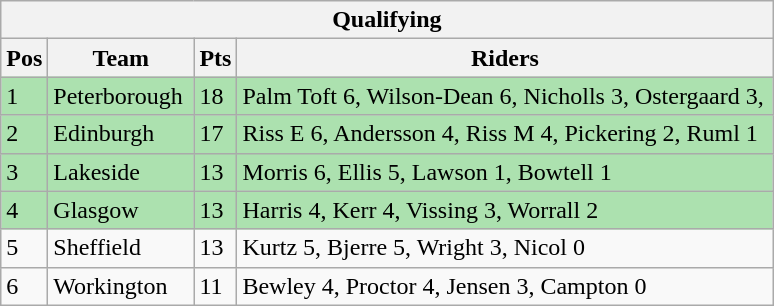<table class="wikitable">
<tr>
<th colspan="4">Qualifying</th>
</tr>
<tr>
<th width=20>Pos</th>
<th width=90>Team</th>
<th width=20>Pts</th>
<th width=350>Riders</th>
</tr>
<tr style="background:#ACE1AF;">
<td>1</td>
<td align=left>Peterborough</td>
<td>18</td>
<td>Palm Toft 6, Wilson-Dean 6, Nicholls 3, Ostergaard 3,</td>
</tr>
<tr style="background:#ACE1AF;">
<td>2</td>
<td align=left>Edinburgh</td>
<td>17</td>
<td>Riss E 6, Andersson 4, Riss M 4, Pickering 2, Ruml 1</td>
</tr>
<tr style="background:#ACE1AF;">
<td>3</td>
<td align=left>Lakeside</td>
<td>13</td>
<td>Morris 6, Ellis 5, Lawson 1, Bowtell 1</td>
</tr>
<tr style="background:#ACE1AF;">
<td>4</td>
<td align=left>Glasgow</td>
<td>13</td>
<td>Harris 4, Kerr 4, Vissing 3, Worrall 2</td>
</tr>
<tr>
<td>5</td>
<td align=left>Sheffield</td>
<td>13</td>
<td>Kurtz 5, Bjerre 5, Wright 3, Nicol 0</td>
</tr>
<tr>
<td>6</td>
<td align=left>Workington</td>
<td>11</td>
<td>Bewley 4, Proctor 4, Jensen 3, Campton 0</td>
</tr>
</table>
